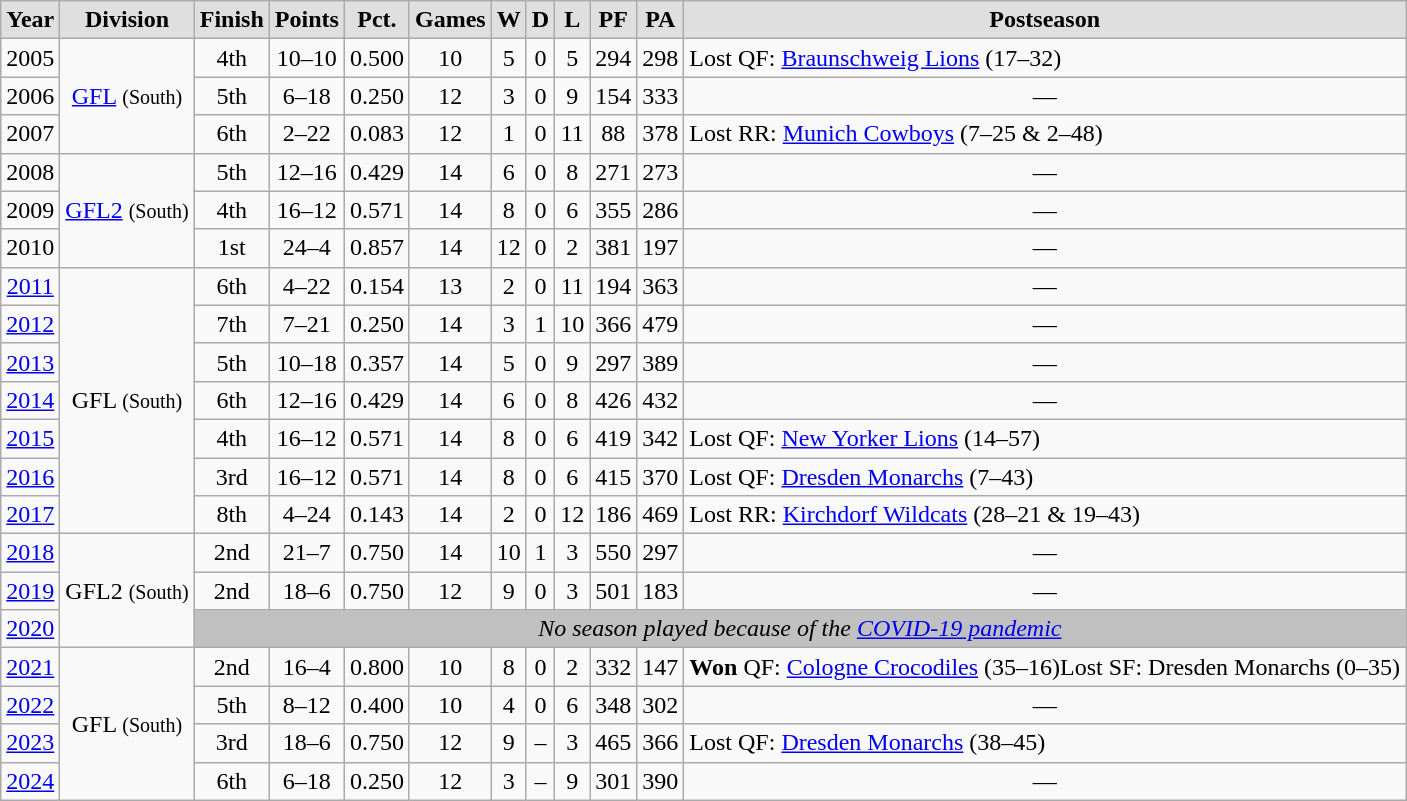<table class="wikitable" style="text-align:center">
<tr style="background:#DFDFDF; font-weight:bold">
<td>Year</td>
<td>Division</td>
<td>Finish</td>
<td>Points</td>
<td>Pct.</td>
<td>Games</td>
<td>W</td>
<td>D</td>
<td>L</td>
<td>PF</td>
<td>PA</td>
<td>Postseason</td>
</tr>
<tr>
<td>2005</td>
<td rowspan="3"><a href='#'>GFL</a> <small>(South)</small></td>
<td>4th</td>
<td>10–10</td>
<td>0.500</td>
<td>10</td>
<td>5</td>
<td>0</td>
<td>5</td>
<td>294</td>
<td>298</td>
<td style="text-align:left">Lost QF: <a href='#'>Braunschweig Lions</a> (17–32)</td>
</tr>
<tr>
<td>2006</td>
<td>5th</td>
<td>6–18</td>
<td>0.250</td>
<td>12</td>
<td>3</td>
<td>0</td>
<td>9</td>
<td>154</td>
<td>333</td>
<td>—</td>
</tr>
<tr>
<td>2007</td>
<td>6th</td>
<td>2–22</td>
<td>0.083</td>
<td>12</td>
<td>1</td>
<td>0</td>
<td>11</td>
<td>88</td>
<td>378</td>
<td style="text-align:left">Lost RR: <a href='#'>Munich Cowboys</a> (7–25 & 2–48)</td>
</tr>
<tr>
<td>2008</td>
<td rowspan="3"><a href='#'>GFL2</a> <small>(South)</small></td>
<td>5th</td>
<td>12–16</td>
<td>0.429</td>
<td>14</td>
<td>6</td>
<td>0</td>
<td>8</td>
<td>271</td>
<td>273</td>
<td>—</td>
</tr>
<tr>
<td>2009</td>
<td>4th</td>
<td>16–12</td>
<td>0.571</td>
<td>14</td>
<td>8</td>
<td>0</td>
<td>6</td>
<td>355</td>
<td>286</td>
<td>—</td>
</tr>
<tr>
<td>2010</td>
<td>1st</td>
<td>24–4</td>
<td>0.857</td>
<td>14</td>
<td>12</td>
<td>0</td>
<td>2</td>
<td>381</td>
<td>197</td>
<td>—</td>
</tr>
<tr>
<td><a href='#'>2011</a></td>
<td rowspan="7">GFL <small>(South)</small></td>
<td>6th</td>
<td>4–22</td>
<td>0.154</td>
<td>13</td>
<td>2</td>
<td>0</td>
<td>11</td>
<td>194</td>
<td>363</td>
<td>—</td>
</tr>
<tr>
<td><a href='#'>2012</a></td>
<td>7th</td>
<td>7–21</td>
<td>0.250</td>
<td>14</td>
<td>3</td>
<td>1</td>
<td>10</td>
<td>366</td>
<td>479</td>
<td>—</td>
</tr>
<tr>
<td><a href='#'>2013</a></td>
<td>5th</td>
<td>10–18</td>
<td>0.357</td>
<td>14</td>
<td>5</td>
<td>0</td>
<td>9</td>
<td>297</td>
<td>389</td>
<td>—</td>
</tr>
<tr>
<td><a href='#'>2014</a></td>
<td>6th</td>
<td>12–16</td>
<td>0.429</td>
<td>14</td>
<td>6</td>
<td>0</td>
<td>8</td>
<td>426</td>
<td>432</td>
<td>—</td>
</tr>
<tr>
<td><a href='#'>2015</a></td>
<td>4th</td>
<td>16–12</td>
<td>0.571</td>
<td>14</td>
<td>8</td>
<td>0</td>
<td>6</td>
<td>419</td>
<td>342</td>
<td style="text-align:left">Lost QF: <a href='#'>New Yorker Lions</a> (14–57)</td>
</tr>
<tr>
<td><a href='#'>2016</a></td>
<td>3rd</td>
<td>16–12</td>
<td>0.571</td>
<td>14</td>
<td>8</td>
<td>0</td>
<td>6</td>
<td>415</td>
<td>370</td>
<td style="text-align:left">Lost QF: <a href='#'>Dresden Monarchs</a> (7–43)</td>
</tr>
<tr>
<td><a href='#'>2017</a></td>
<td>8th</td>
<td>4–24</td>
<td>0.143</td>
<td>14</td>
<td>2</td>
<td>0</td>
<td>12</td>
<td>186</td>
<td>469</td>
<td style="text-align:left">Lost RR: <a href='#'>Kirchdorf Wildcats</a> (28–21 & 19–43)</td>
</tr>
<tr>
<td><a href='#'>2018</a></td>
<td rowspan="3">GFL2 <small>(South)</small></td>
<td>2nd</td>
<td>21–7</td>
<td>0.750</td>
<td>14</td>
<td>10</td>
<td>1</td>
<td>3</td>
<td>550</td>
<td>297</td>
<td>—</td>
</tr>
<tr>
<td><a href='#'>2019</a></td>
<td>2nd</td>
<td>18–6</td>
<td>0.750</td>
<td>12</td>
<td>9</td>
<td>0</td>
<td>3</td>
<td>501</td>
<td>183</td>
<td>—</td>
</tr>
<tr>
<td><a href='#'>2020</a></td>
<td colspan="10" style="background:#C0C0C0"><em>No season played because of the <a href='#'>COVID-19 pandemic</a></em></td>
</tr>
<tr>
<td><a href='#'>2021</a></td>
<td rowspan="4">GFL <small>(South)</small></td>
<td>2nd</td>
<td>16–4</td>
<td>0.800</td>
<td>10</td>
<td>8</td>
<td>0</td>
<td>2</td>
<td>332</td>
<td>147</td>
<td style="text-align:left"><strong>Won</strong> QF: <a href='#'>Cologne Crocodiles</a> (35–16)Lost SF: Dresden Monarchs (0–35)</td>
</tr>
<tr>
<td><a href='#'>2022</a></td>
<td>5th</td>
<td>8–12</td>
<td>0.400</td>
<td>10</td>
<td>4</td>
<td>0</td>
<td>6</td>
<td>348</td>
<td>302</td>
<td>—</td>
</tr>
<tr>
<td><a href='#'>2023</a></td>
<td>3rd</td>
<td>18–6</td>
<td>0.750</td>
<td>12</td>
<td>9</td>
<td>–</td>
<td>3</td>
<td>465</td>
<td>366</td>
<td style="text-align:left">Lost QF: <a href='#'>Dresden Monarchs</a> (38–45)</td>
</tr>
<tr>
<td><a href='#'>2024</a></td>
<td>6th</td>
<td>6–18</td>
<td>0.250</td>
<td>12</td>
<td>3</td>
<td>–</td>
<td>9</td>
<td>301</td>
<td>390</td>
<td>—</td>
</tr>
</table>
